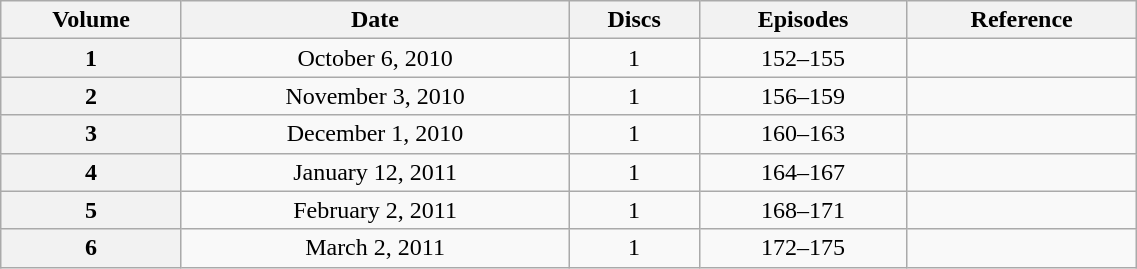<table class="wikitable" style="text-align: center; width: 60%;">
<tr>
<th scope="col" 175px;>Volume</th>
<th scope="col" 125px;>Date</th>
<th scope="col">Discs</th>
<th scope="col">Episodes</th>
<th scope="col">Reference</th>
</tr>
<tr>
<th scope="row">1</th>
<td>October 6, 2010</td>
<td>1</td>
<td>152–155</td>
<td></td>
</tr>
<tr>
<th scope="row">2</th>
<td>November 3, 2010</td>
<td>1</td>
<td>156–159</td>
<td></td>
</tr>
<tr>
<th scope="row">3</th>
<td>December 1, 2010</td>
<td>1</td>
<td>160–163</td>
<td></td>
</tr>
<tr>
<th scope="row">4</th>
<td>January 12, 2011</td>
<td>1</td>
<td>164–167</td>
<td></td>
</tr>
<tr>
<th scope="row">5</th>
<td>February 2, 2011</td>
<td>1</td>
<td>168–171</td>
<td></td>
</tr>
<tr>
<th scope="row">6</th>
<td>March 2, 2011</td>
<td>1</td>
<td>172–175</td>
<td></td>
</tr>
</table>
